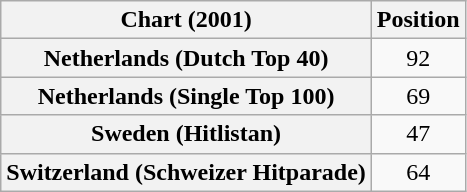<table class="wikitable sortable plainrowheaders" style="text-align:center">
<tr>
<th>Chart (2001)</th>
<th>Position</th>
</tr>
<tr>
<th scope="row">Netherlands (Dutch Top 40)</th>
<td>92</td>
</tr>
<tr>
<th scope="row">Netherlands (Single Top 100)</th>
<td>69</td>
</tr>
<tr>
<th scope="row">Sweden (Hitlistan)</th>
<td>47</td>
</tr>
<tr>
<th scope="row">Switzerland (Schweizer Hitparade)</th>
<td>64</td>
</tr>
</table>
